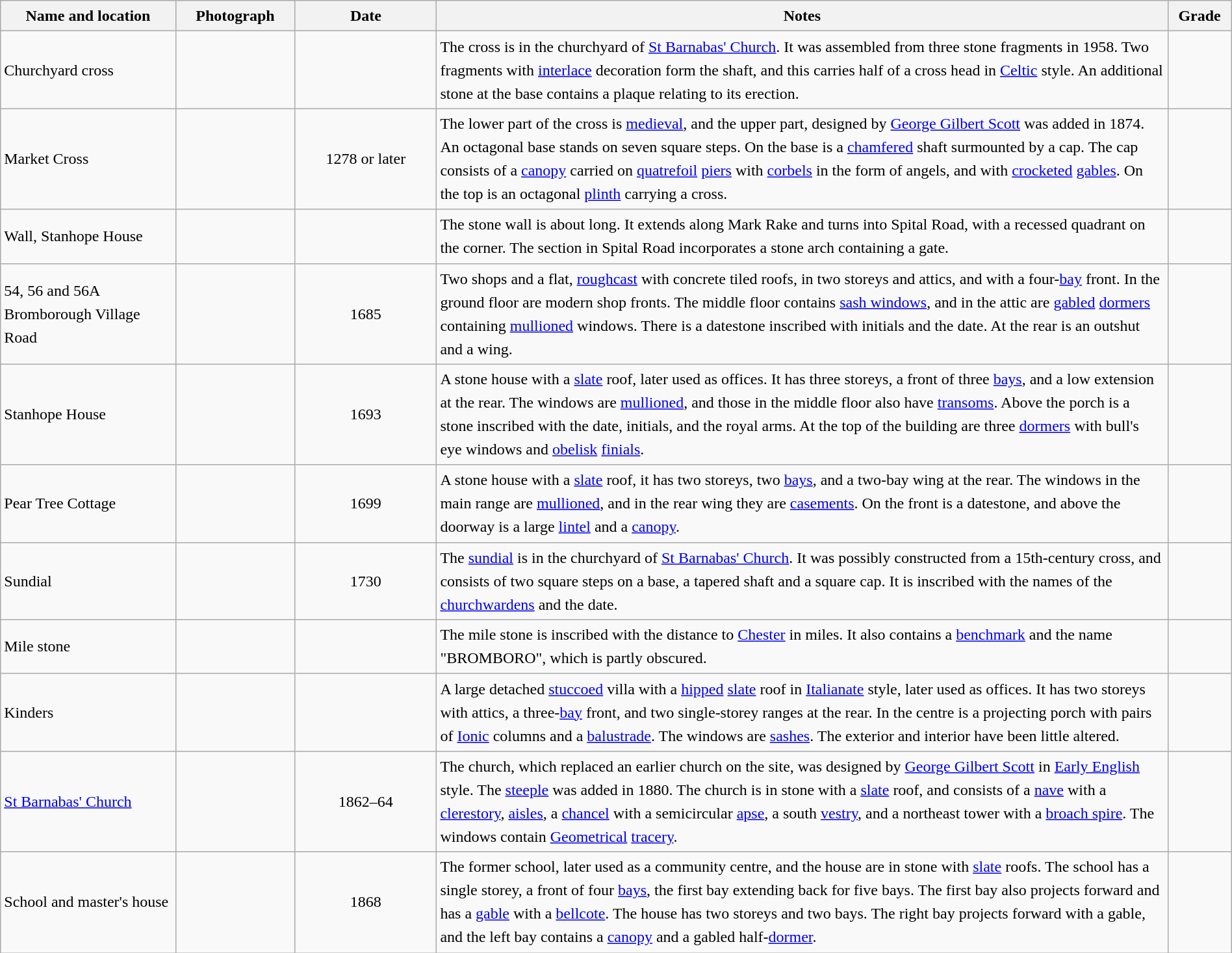<table class="wikitable sortable plainrowheaders" style="width:100%;border:0px;text-align:left;line-height:150%;">
<tr>
<th scope="col"  style="width:150px">Name and location</th>
<th scope="col"  style="width:100px" class="unsortable">Photograph</th>
<th scope="col"  style="width:120px">Date</th>
<th scope="col"  style="width:650px" class="unsortable">Notes</th>
<th scope="col"  style="width:50px">Grade</th>
</tr>
<tr>
<td>Churchyard cross<br><small></small></td>
<td></td>
<td align="center"></td>
<td>The cross is in the churchyard of <a href='#'>St Barnabas' Church</a>.  It was assembled from three stone fragments in 1958.  Two fragments with <a href='#'>interlace</a> decoration form the shaft, and this carries half of a cross head in <a href='#'>Celtic</a> style.  An additional stone at the base contains a plaque relating to its erection.</td>
<td align="center" ></td>
</tr>
<tr>
<td>Market Cross<br><small></small></td>
<td></td>
<td align="center">1278 or later</td>
<td>The lower part of the cross is <a href='#'>medieval</a>, and the upper part, designed by <a href='#'>George Gilbert Scott</a> was added in 1874.  An octagonal base stands on seven square steps.  On the base is a <a href='#'>chamfered</a> shaft surmounted by a cap.  The cap consists of a <a href='#'>canopy</a> carried on <a href='#'>quatrefoil</a> <a href='#'>piers</a> with <a href='#'>corbels</a> in the form of angels, and with <a href='#'>crocketed</a> <a href='#'>gables</a>.  On the top is an octagonal <a href='#'>plinth</a> carrying a cross.</td>
<td align="center" ></td>
</tr>
<tr>
<td>Wall, Stanhope House<br><small></small></td>
<td></td>
<td align="center"></td>
<td>The stone wall is about  long.  It extends along Mark Rake and turns into Spital Road, with a recessed quadrant on the corner.  The section in Spital Road incorporates a stone arch containing a gate.</td>
<td align="center" ></td>
</tr>
<tr>
<td>54, 56 and 56A Bromborough Village Road<br><small></small></td>
<td></td>
<td align="center">1685</td>
<td>Two shops and a flat, <a href='#'>roughcast</a> with concrete tiled roofs, in two storeys and attics, and with a four-<a href='#'>bay</a> front.  In the ground floor are modern shop fronts.  The middle floor contains <a href='#'>sash windows</a>, and in the attic are <a href='#'>gabled</a> <a href='#'>dormers</a> containing <a href='#'>mullioned</a> windows.  There is a datestone inscribed with initials and the date.  At the rear is an outshut and a wing.</td>
<td align="center" ></td>
</tr>
<tr>
<td>Stanhope House<br><small></small></td>
<td></td>
<td align="center">1693</td>
<td>A stone house with a <a href='#'>slate</a> roof, later used as offices.  It has three storeys, a front of three <a href='#'>bays</a>, and a low extension at the rear.  The windows are <a href='#'>mullioned</a>, and those in the middle floor also have <a href='#'>transoms</a>.  Above the porch is a stone inscribed with the date, initials, and the royal arms.  At the top of the building are three <a href='#'>dormers</a> with bull's eye windows and <a href='#'>obelisk</a> <a href='#'>finials</a>.</td>
<td align="center" ></td>
</tr>
<tr>
<td>Pear Tree Cottage<br><small></small></td>
<td></td>
<td align="center">1699</td>
<td>A stone house with a <a href='#'>slate</a> roof, it has two storeys, two <a href='#'>bays</a>, and a two-bay wing at the rear.  The windows in the main range are <a href='#'>mullioned</a>, and in the rear wing they are <a href='#'>casements</a>.  On the front is a datestone, and above the doorway is a large <a href='#'>lintel</a> and a <a href='#'>canopy</a>.</td>
<td align="center" ></td>
</tr>
<tr>
<td>Sundial<br><small></small></td>
<td></td>
<td align="center">1730</td>
<td>The <a href='#'>sundial</a> is in the churchyard of <a href='#'>St Barnabas' Church</a>.  It was possibly constructed from a 15th-century cross, and consists of two square steps on a base, a tapered shaft and a square cap.  It is inscribed with the names of the <a href='#'>churchwardens</a> and the date.</td>
<td align="center" ></td>
</tr>
<tr>
<td>Mile stone<br><small></small></td>
<td></td>
<td align="center"></td>
<td>The mile stone is inscribed with the distance to <a href='#'>Chester</a> in miles.  It also contains a <a href='#'>benchmark</a> and the name "BROMBORO", which is partly obscured.</td>
<td align="center" ></td>
</tr>
<tr>
<td>Kinders<br><small></small></td>
<td></td>
<td align="center"></td>
<td>A large detached <a href='#'>stuccoed</a> villa with a <a href='#'>hipped</a> <a href='#'>slate</a> roof in <a href='#'>Italianate</a> style, later used as offices.  It has two storeys with attics, a three-<a href='#'>bay</a> front, and two single-storey ranges at the rear.  In the centre is a projecting porch with pairs of <a href='#'>Ionic</a> columns and a <a href='#'>balustrade</a>.  The windows are <a href='#'>sashes</a>.  The exterior and interior have been little altered.</td>
<td align="center" ></td>
</tr>
<tr>
<td><a href='#'>St Barnabas' Church</a><br><small></small></td>
<td></td>
<td align="center">1862–64</td>
<td>The church, which replaced an earlier church on the site, was designed by <a href='#'>George Gilbert Scott</a> in <a href='#'>Early English</a> style.  The <a href='#'>steeple</a> was added in 1880.  The church is in stone with a <a href='#'>slate</a> roof, and consists of a <a href='#'>nave</a> with a <a href='#'>clerestory</a>, <a href='#'>aisles</a>, a <a href='#'>chancel</a> with a semicircular <a href='#'>apse</a>, a south <a href='#'>vestry</a>, and a northeast tower with a <a href='#'>broach spire</a>.  The windows contain <a href='#'>Geometrical</a> <a href='#'>tracery</a>.</td>
<td align="center" ></td>
</tr>
<tr>
<td>School and master's house<br><small></small></td>
<td></td>
<td align="center">1868</td>
<td>The former school, later used as a community centre, and the house are in stone with <a href='#'>slate</a> roofs.  The school has a single storey, a front of four <a href='#'>bays</a>, the first bay extending back for five bays.  The first bay also projects forward and has a <a href='#'>gable</a> with a <a href='#'>bellcote</a>.  The house has two storeys and two bays.  The right bay projects forward with a gable, and the left bay contains a <a href='#'>canopy</a> and a gabled half-<a href='#'>dormer</a>.</td>
<td align="center" ></td>
</tr>
<tr>
</tr>
</table>
